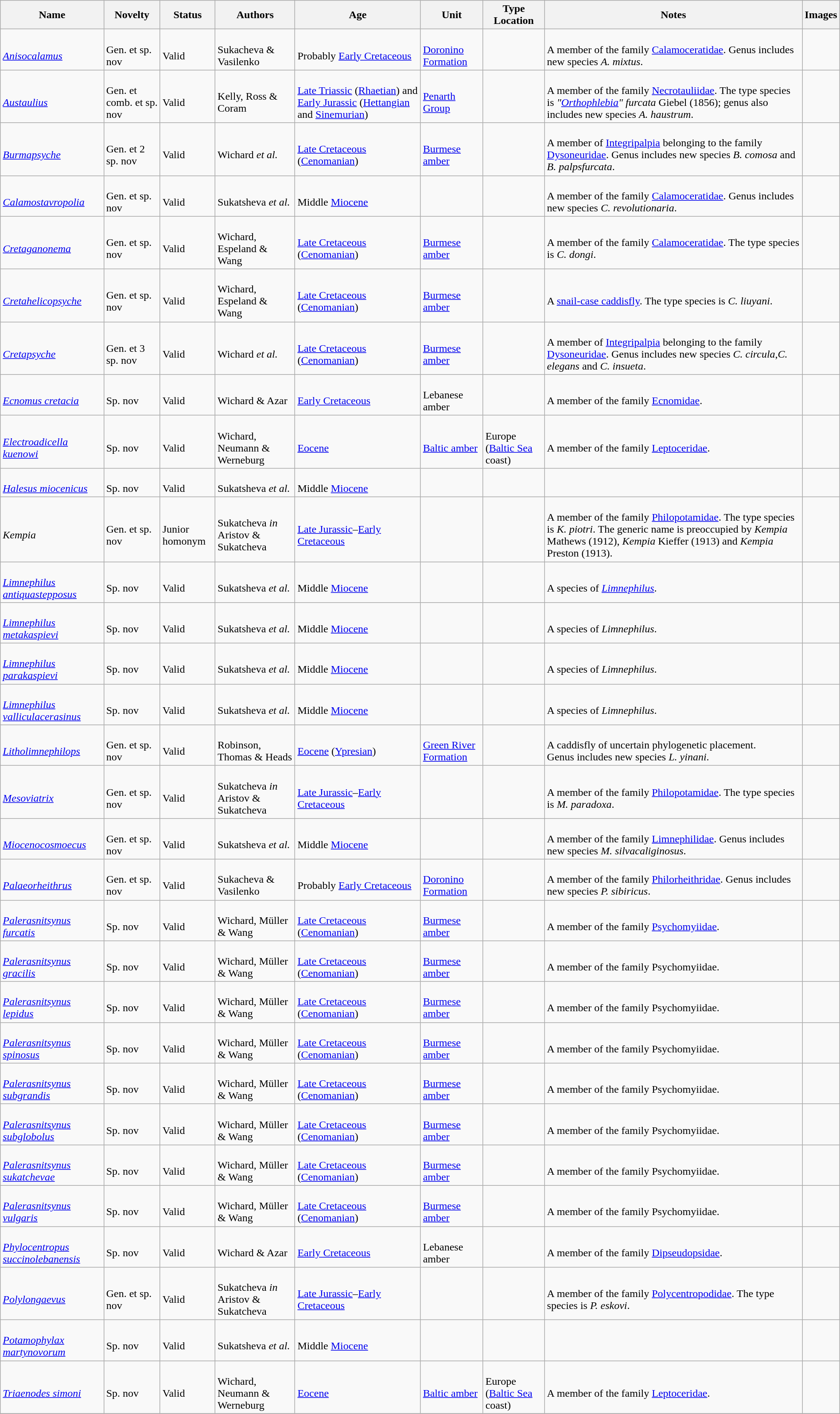<table class="wikitable sortable" align="center" width="100%">
<tr>
<th>Name</th>
<th>Novelty</th>
<th>Status</th>
<th>Authors</th>
<th>Age</th>
<th>Unit</th>
<th>Type Location</th>
<th>Notes</th>
<th>Images</th>
</tr>
<tr>
<td><br><em><a href='#'>Anisocalamus</a></em></td>
<td><br>Gen. et sp. nov</td>
<td><br>Valid</td>
<td><br>Sukacheva & Vasilenko</td>
<td><br>Probably <a href='#'>Early Cretaceous</a></td>
<td><br><a href='#'>Doronino Formation</a></td>
<td><br></td>
<td><br>A member of the family <a href='#'>Calamoceratidae</a>. Genus includes new species <em>A. mixtus</em>.</td>
<td></td>
</tr>
<tr>
<td><br><em><a href='#'>Austaulius</a></em></td>
<td><br>Gen. et comb. et sp. nov</td>
<td><br>Valid</td>
<td><br>Kelly, Ross & Coram</td>
<td><br><a href='#'>Late Triassic</a> (<a href='#'>Rhaetian</a>) and <a href='#'>Early Jurassic</a> (<a href='#'>Hettangian</a> and <a href='#'>Sinemurian</a>)</td>
<td><br><a href='#'>Penarth Group</a></td>
<td><br></td>
<td><br>A member of the family <a href='#'>Necrotauliidae</a>. The type species is <em>"<a href='#'>Orthophlebia</a>" furcata</em> Giebel (1856); genus also includes new species <em>A. haustrum</em>.</td>
<td></td>
</tr>
<tr>
<td><br><em><a href='#'>Burmapsyche</a></em></td>
<td><br>Gen. et 2 sp. nov</td>
<td><br>Valid</td>
<td><br>Wichard <em>et al.</em></td>
<td><br><a href='#'>Late Cretaceous</a> (<a href='#'>Cenomanian</a>)</td>
<td><br><a href='#'>Burmese amber</a></td>
<td><br></td>
<td><br>A member of <a href='#'>Integripalpia</a> belonging to the family <a href='#'>Dysoneuridae</a>. Genus includes new species <em>B. comosa</em> and <em>B. palpsfurcata</em>.</td>
<td></td>
</tr>
<tr>
<td><br><em><a href='#'>Calamostavropolia</a></em></td>
<td><br>Gen. et sp. nov</td>
<td><br>Valid</td>
<td><br>Sukatsheva <em>et al.</em></td>
<td><br>Middle <a href='#'>Miocene</a></td>
<td></td>
<td><br></td>
<td><br>A member of the family <a href='#'>Calamoceratidae</a>. Genus includes new species <em>C. revolutionaria</em>.</td>
<td></td>
</tr>
<tr>
<td><br><em><a href='#'>Cretaganonema</a></em></td>
<td><br>Gen. et sp. nov</td>
<td><br>Valid</td>
<td><br>Wichard, Espeland & Wang</td>
<td><br><a href='#'>Late Cretaceous</a> (<a href='#'>Cenomanian</a>)</td>
<td><br><a href='#'>Burmese amber</a></td>
<td><br></td>
<td><br>A member of the family <a href='#'>Calamoceratidae</a>. The type species is <em>C. dongi</em>.</td>
<td></td>
</tr>
<tr>
<td><br><em><a href='#'>Cretahelicopsyche</a></em></td>
<td><br>Gen. et sp. nov</td>
<td><br>Valid</td>
<td><br>Wichard, Espeland & Wang</td>
<td><br><a href='#'>Late Cretaceous</a> (<a href='#'>Cenomanian</a>)</td>
<td><br><a href='#'>Burmese amber</a></td>
<td><br></td>
<td><br>A <a href='#'>snail-case caddisfly</a>. The type species is <em>C. liuyani</em>.</td>
<td></td>
</tr>
<tr>
<td><br><em><a href='#'>Cretapsyche</a></em></td>
<td><br>Gen. et 3 sp. nov</td>
<td><br>Valid</td>
<td><br>Wichard <em>et al.</em></td>
<td><br><a href='#'>Late Cretaceous</a> (<a href='#'>Cenomanian</a>)</td>
<td><br><a href='#'>Burmese amber</a></td>
<td><br></td>
<td><br>A member of <a href='#'>Integripalpia</a> belonging to the family <a href='#'>Dysoneuridae</a>. Genus includes new species <em>C. circula</em>,<em>C. elegans</em> and <em>C. insueta</em>.</td>
<td></td>
</tr>
<tr>
<td><br><em><a href='#'>Ecnomus cretacia</a></em></td>
<td><br>Sp. nov</td>
<td><br>Valid</td>
<td><br>Wichard & Azar</td>
<td><br><a href='#'>Early Cretaceous</a></td>
<td><br>Lebanese amber</td>
<td><br></td>
<td><br>A member of the family <a href='#'>Ecnomidae</a>.</td>
<td></td>
</tr>
<tr>
<td><br><em><a href='#'>Electroadicella kuenowi</a></em></td>
<td><br>Sp. nov</td>
<td><br>Valid</td>
<td><br>Wichard, Neumann & Werneburg</td>
<td><br><a href='#'>Eocene</a></td>
<td><br><a href='#'>Baltic amber</a></td>
<td><br>Europe (<a href='#'>Baltic Sea</a> coast)</td>
<td><br>A member of the family <a href='#'>Leptoceridae</a>.</td>
<td></td>
</tr>
<tr>
<td><br><em><a href='#'>Halesus miocenicus</a></em></td>
<td><br>Sp. nov</td>
<td><br>Valid</td>
<td><br>Sukatsheva <em>et al.</em></td>
<td><br>Middle <a href='#'>Miocene</a></td>
<td></td>
<td><br></td>
<td></td>
<td></td>
</tr>
<tr>
<td><br><em>Kempia</em></td>
<td><br>Gen. et sp. nov</td>
<td><br>Junior homonym</td>
<td><br>Sukatcheva <em>in</em> Aristov & Sukatcheva</td>
<td><br><a href='#'>Late Jurassic</a>–<a href='#'>Early Cretaceous</a></td>
<td></td>
<td><br></td>
<td><br>A member of the family <a href='#'>Philopotamidae</a>. The type species is <em>K. piotri</em>. The generic name is preoccupied by <em>Kempia</em> Mathews (1912), <em>Kempia</em> Kieffer (1913) and <em>Kempia</em> Preston (1913).</td>
<td></td>
</tr>
<tr>
<td><br><em><a href='#'>Limnephilus antiquastepposus</a></em></td>
<td><br>Sp. nov</td>
<td><br>Valid</td>
<td><br>Sukatsheva <em>et al.</em></td>
<td><br>Middle <a href='#'>Miocene</a></td>
<td></td>
<td><br></td>
<td><br>A species of <em><a href='#'>Limnephilus</a></em>.</td>
<td></td>
</tr>
<tr>
<td><br><em><a href='#'>Limnephilus metakaspievi</a></em></td>
<td><br>Sp. nov</td>
<td><br>Valid</td>
<td><br>Sukatsheva <em>et al.</em></td>
<td><br>Middle <a href='#'>Miocene</a></td>
<td></td>
<td><br></td>
<td><br>A species of <em>Limnephilus</em>.</td>
<td></td>
</tr>
<tr>
<td><br><em><a href='#'>Limnephilus parakaspievi</a></em></td>
<td><br>Sp. nov</td>
<td><br>Valid</td>
<td><br>Sukatsheva <em>et al.</em></td>
<td><br>Middle <a href='#'>Miocene</a></td>
<td></td>
<td><br></td>
<td><br>A species of <em>Limnephilus</em>.</td>
<td></td>
</tr>
<tr>
<td><br><em><a href='#'>Limnephilus valliculacerasinus</a></em></td>
<td><br>Sp. nov</td>
<td><br>Valid</td>
<td><br>Sukatsheva <em>et al.</em></td>
<td><br>Middle <a href='#'>Miocene</a></td>
<td></td>
<td><br></td>
<td><br>A species of <em>Limnephilus</em>.</td>
<td></td>
</tr>
<tr>
<td><br><em><a href='#'>Litholimnephilops</a></em></td>
<td><br>Gen. et sp. nov</td>
<td><br>Valid</td>
<td><br>Robinson, Thomas & Heads</td>
<td><br><a href='#'>Eocene</a> (<a href='#'>Ypresian</a>)</td>
<td><br><a href='#'>Green River Formation</a></td>
<td><br></td>
<td><br>A caddisfly of uncertain phylogenetic placement.<br> Genus includes new species <em>L. yinani</em>.</td>
<td></td>
</tr>
<tr>
<td><br><em><a href='#'>Mesoviatrix</a></em></td>
<td><br>Gen. et sp. nov</td>
<td><br>Valid</td>
<td><br>Sukatcheva <em>in</em> Aristov & Sukatcheva</td>
<td><br><a href='#'>Late Jurassic</a>–<a href='#'>Early Cretaceous</a></td>
<td></td>
<td><br></td>
<td><br>A member of the family <a href='#'>Philopotamidae</a>. The type species is <em>M. paradoxa</em>.</td>
<td></td>
</tr>
<tr>
<td><br><em><a href='#'>Miocenocosmoecus</a></em></td>
<td><br>Gen. et sp. nov</td>
<td><br>Valid</td>
<td><br>Sukatsheva <em>et al.</em></td>
<td><br>Middle <a href='#'>Miocene</a></td>
<td></td>
<td><br></td>
<td><br>A member of the family <a href='#'>Limnephilidae</a>. Genus includes new species <em>M. silvacaliginosus</em>.</td>
<td></td>
</tr>
<tr>
<td><br><em><a href='#'>Palaeorheithrus</a></em></td>
<td><br>Gen. et sp. nov</td>
<td><br>Valid</td>
<td><br>Sukacheva & Vasilenko</td>
<td><br>Probably <a href='#'>Early Cretaceous</a></td>
<td><br><a href='#'>Doronino Formation</a></td>
<td><br></td>
<td><br>A member of the family <a href='#'>Philorheithridae</a>. Genus includes new species <em>P. sibiricus</em>.</td>
<td></td>
</tr>
<tr>
<td><br><em><a href='#'>Palerasnitsynus furcatis</a></em></td>
<td><br>Sp. nov</td>
<td><br>Valid</td>
<td><br>Wichard, Müller & Wang</td>
<td><br><a href='#'>Late Cretaceous</a> (<a href='#'>Cenomanian</a>)</td>
<td><br><a href='#'>Burmese amber</a></td>
<td><br></td>
<td><br>A member of the family <a href='#'>Psychomyiidae</a>.</td>
<td></td>
</tr>
<tr>
<td><br><em><a href='#'>Palerasnitsynus gracilis</a></em></td>
<td><br>Sp. nov</td>
<td><br>Valid</td>
<td><br>Wichard, Müller & Wang</td>
<td><br><a href='#'>Late Cretaceous</a> (<a href='#'>Cenomanian</a>)</td>
<td><br><a href='#'>Burmese amber</a></td>
<td><br></td>
<td><br>A member of the family Psychomyiidae.</td>
<td></td>
</tr>
<tr>
<td><br><em><a href='#'>Palerasnitsynus lepidus</a></em></td>
<td><br>Sp. nov</td>
<td><br>Valid</td>
<td><br>Wichard, Müller & Wang</td>
<td><br><a href='#'>Late Cretaceous</a> (<a href='#'>Cenomanian</a>)</td>
<td><br><a href='#'>Burmese amber</a></td>
<td><br></td>
<td><br>A member of the family Psychomyiidae.</td>
<td></td>
</tr>
<tr>
<td><br><em><a href='#'>Palerasnitsynus spinosus</a></em></td>
<td><br>Sp. nov</td>
<td><br>Valid</td>
<td><br>Wichard, Müller & Wang</td>
<td><br><a href='#'>Late Cretaceous</a> (<a href='#'>Cenomanian</a>)</td>
<td><br><a href='#'>Burmese amber</a></td>
<td><br></td>
<td><br>A member of the family Psychomyiidae.</td>
<td></td>
</tr>
<tr>
<td><br><em><a href='#'>Palerasnitsynus subgrandis</a></em></td>
<td><br>Sp. nov</td>
<td><br>Valid</td>
<td><br>Wichard, Müller & Wang</td>
<td><br><a href='#'>Late Cretaceous</a> (<a href='#'>Cenomanian</a>)</td>
<td><br><a href='#'>Burmese amber</a></td>
<td><br></td>
<td><br>A member of the family Psychomyiidae.</td>
<td></td>
</tr>
<tr>
<td><br><em><a href='#'>Palerasnitsynus subglobolus</a></em></td>
<td><br>Sp. nov</td>
<td><br>Valid</td>
<td><br>Wichard, Müller & Wang</td>
<td><br><a href='#'>Late Cretaceous</a> (<a href='#'>Cenomanian</a>)</td>
<td><br><a href='#'>Burmese amber</a></td>
<td><br></td>
<td><br>A member of the family Psychomyiidae.</td>
<td></td>
</tr>
<tr>
<td><br><em><a href='#'>Palerasnitsynus sukatchevae</a></em></td>
<td><br>Sp. nov</td>
<td><br>Valid</td>
<td><br>Wichard, Müller & Wang</td>
<td><br><a href='#'>Late Cretaceous</a> (<a href='#'>Cenomanian</a>)</td>
<td><br><a href='#'>Burmese amber</a></td>
<td><br></td>
<td><br>A member of the family Psychomyiidae.</td>
<td></td>
</tr>
<tr>
<td><br><em><a href='#'>Palerasnitsynus vulgaris</a></em></td>
<td><br>Sp. nov</td>
<td><br>Valid</td>
<td><br>Wichard, Müller & Wang</td>
<td><br><a href='#'>Late Cretaceous</a> (<a href='#'>Cenomanian</a>)</td>
<td><br><a href='#'>Burmese amber</a></td>
<td><br></td>
<td><br>A member of the family Psychomyiidae.</td>
<td></td>
</tr>
<tr>
<td><br><em><a href='#'>Phylocentropus succinolebanensis</a></em></td>
<td><br>Sp. nov</td>
<td><br>Valid</td>
<td><br>Wichard & Azar</td>
<td><br><a href='#'>Early Cretaceous</a></td>
<td><br>Lebanese amber</td>
<td><br></td>
<td><br>A member of the family <a href='#'>Dipseudopsidae</a>.</td>
<td></td>
</tr>
<tr>
<td><br><em><a href='#'>Polylongaevus</a></em></td>
<td><br>Gen. et sp. nov</td>
<td><br>Valid</td>
<td><br>Sukatcheva <em>in</em> Aristov & Sukatcheva</td>
<td><br><a href='#'>Late Jurassic</a>–<a href='#'>Early Cretaceous</a></td>
<td></td>
<td><br></td>
<td><br>A member of the family <a href='#'>Polycentropodidae</a>. The type species is <em>P. eskovi</em>.</td>
<td></td>
</tr>
<tr>
<td><br><em><a href='#'>Potamophylax martynovorum</a></em></td>
<td><br>Sp. nov</td>
<td><br>Valid</td>
<td><br>Sukatsheva <em>et al.</em></td>
<td><br>Middle <a href='#'>Miocene</a></td>
<td></td>
<td><br></td>
<td></td>
<td></td>
</tr>
<tr>
<td><br><em><a href='#'>Triaenodes simoni</a></em></td>
<td><br>Sp. nov</td>
<td><br>Valid</td>
<td><br>Wichard, Neumann & Werneburg</td>
<td><br><a href='#'>Eocene</a></td>
<td><br><a href='#'>Baltic amber</a></td>
<td><br>Europe (<a href='#'>Baltic Sea</a> coast)</td>
<td><br>A member of the family <a href='#'>Leptoceridae</a>.</td>
<td></td>
</tr>
<tr>
</tr>
</table>
